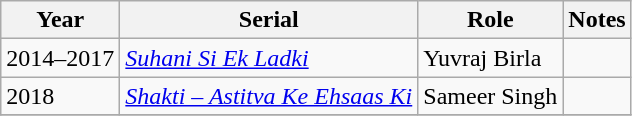<table class="wikitable sortable">
<tr>
<th>Year</th>
<th>Serial</th>
<th>Role</th>
<th>Notes</th>
</tr>
<tr>
<td>2014–2017</td>
<td><em><a href='#'>Suhani Si Ek Ladki</a></em></td>
<td>Yuvraj Birla</td>
<td></td>
</tr>
<tr>
<td>2018</td>
<td><em><a href='#'>Shakti – Astitva Ke Ehsaas Ki</a></em></td>
<td>Sameer Singh</td>
<td></td>
</tr>
<tr>
</tr>
</table>
